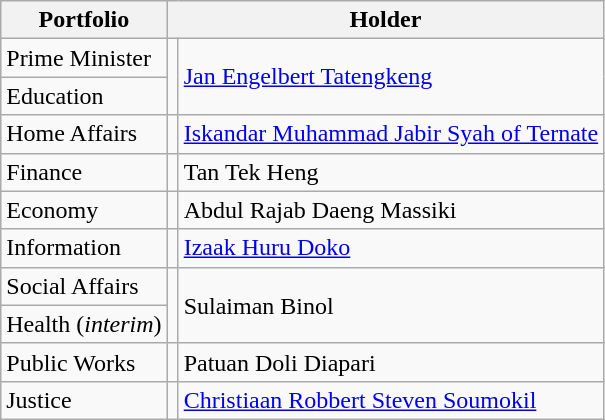<table class="wikitable">
<tr>
<th>Portfolio</th>
<th colspan="2">Holder</th>
</tr>
<tr>
<td>Prime Minister</td>
<td rowspan="2"></td>
<td rowspan="2"><a href='#'>Jan Engelbert Tatengkeng</a></td>
</tr>
<tr>
<td>Education</td>
</tr>
<tr>
<td>Home Affairs</td>
<td></td>
<td><a href='#'>Iskandar Muhammad Jabir Syah of Ternate</a></td>
</tr>
<tr>
<td>Finance</td>
<td></td>
<td>Tan Tek Heng</td>
</tr>
<tr>
<td>Economy</td>
<td></td>
<td>Abdul Rajab Daeng Massiki</td>
</tr>
<tr>
<td>Information</td>
<td></td>
<td><a href='#'>Izaak Huru Doko</a></td>
</tr>
<tr>
<td>Social Affairs</td>
<td rowspan="2"></td>
<td rowspan="2">Sulaiman Binol</td>
</tr>
<tr>
<td>Health (<em>interim</em>)</td>
</tr>
<tr>
<td>Public Works</td>
<td></td>
<td>Patuan Doli Diapari</td>
</tr>
<tr>
<td>Justice</td>
<td></td>
<td><a href='#'>Christiaan Robbert Steven Soumokil</a></td>
</tr>
</table>
